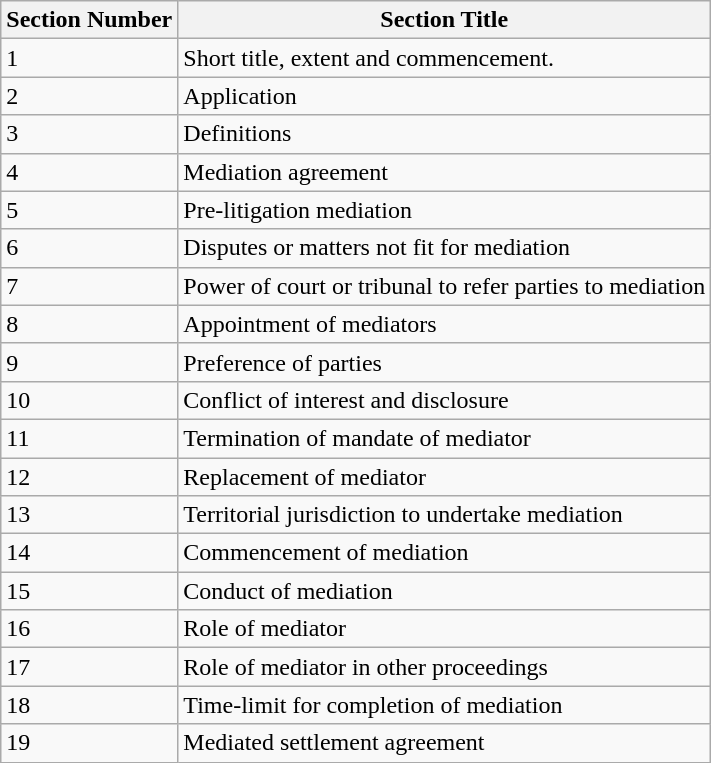<table class="wikitable">
<tr>
<th>Section Number</th>
<th>Section Title</th>
</tr>
<tr>
<td>1</td>
<td>Short title, extent and commencement.</td>
</tr>
<tr>
<td>2</td>
<td>Application</td>
</tr>
<tr>
<td>3</td>
<td>Definitions</td>
</tr>
<tr>
<td>4</td>
<td>Mediation agreement</td>
</tr>
<tr>
<td>5</td>
<td>Pre-litigation mediation</td>
</tr>
<tr>
<td>6</td>
<td>Disputes or matters not fit for mediation</td>
</tr>
<tr>
<td>7</td>
<td>Power of court or tribunal to refer parties to mediation</td>
</tr>
<tr>
<td>8</td>
<td>Appointment of mediators</td>
</tr>
<tr>
<td>9</td>
<td>Preference of parties</td>
</tr>
<tr>
<td>10</td>
<td>Conflict of interest and disclosure</td>
</tr>
<tr>
<td>11</td>
<td>Termination of mandate of mediator</td>
</tr>
<tr>
<td>12</td>
<td>Replacement of mediator</td>
</tr>
<tr>
<td>13</td>
<td>Territorial jurisdiction to undertake mediation</td>
</tr>
<tr>
<td>14</td>
<td>Commencement of mediation</td>
</tr>
<tr>
<td>15</td>
<td>Conduct of mediation</td>
</tr>
<tr>
<td>16</td>
<td>Role of mediator</td>
</tr>
<tr>
<td>17</td>
<td>Role of mediator in other proceedings</td>
</tr>
<tr>
<td>18</td>
<td>Time-limit for completion of mediation</td>
</tr>
<tr>
<td>19</td>
<td>Mediated settlement agreement</td>
</tr>
</table>
